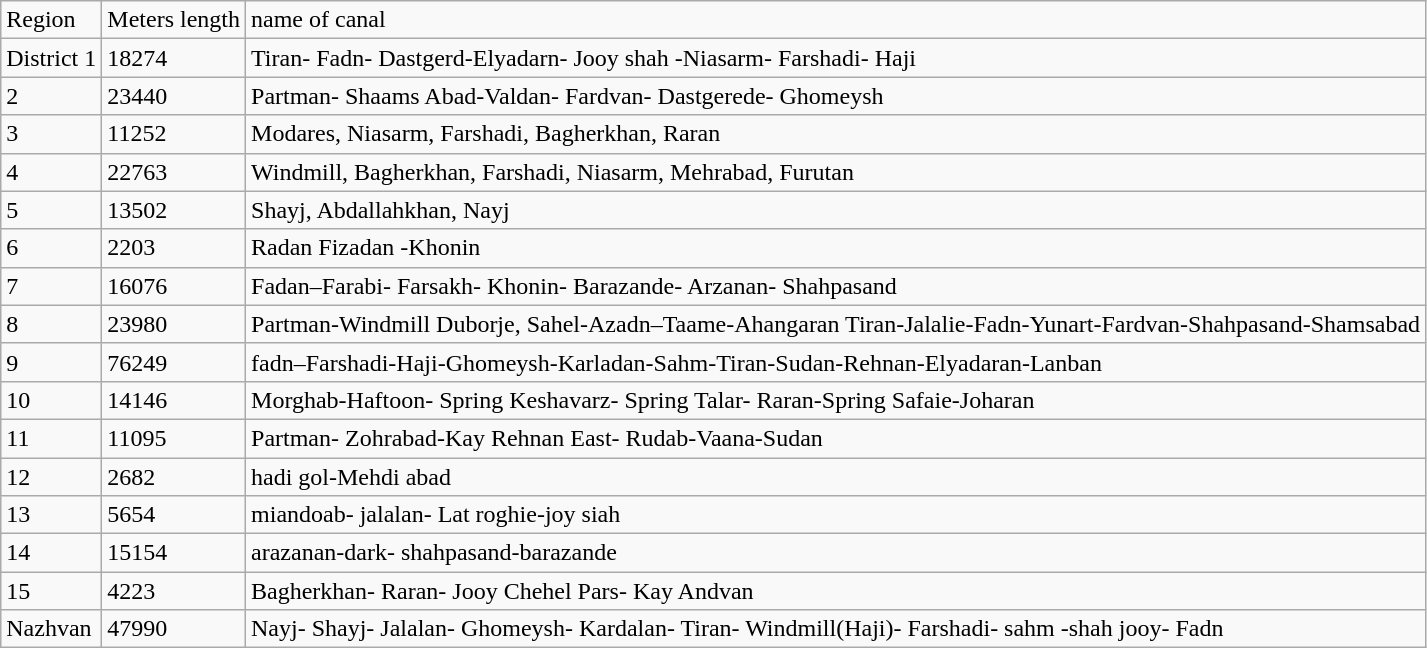<table class="wikitable">
<tr>
<td>Region</td>
<td>Meters length</td>
<td>name of canal</td>
</tr>
<tr>
<td>District 1</td>
<td>18274</td>
<td>Tiran- Fadn- Dastgerd-Elyadarn- Jooy shah -Niasarm- Farshadi- Haji</td>
</tr>
<tr>
<td>2</td>
<td>23440</td>
<td>Partman- Shaams Abad-Valdan- Fardvan- Dastgerede- Ghomeysh</td>
</tr>
<tr>
<td>3</td>
<td>11252</td>
<td>Modares, Niasarm, Farshadi, Bagherkhan, Raran</td>
</tr>
<tr>
<td>4</td>
<td>22763</td>
<td>Windmill, Bagherkhan, Farshadi, Niasarm, Mehrabad, Furutan</td>
</tr>
<tr>
<td>5</td>
<td>13502</td>
<td>Shayj, Abdallahkhan, Nayj</td>
</tr>
<tr>
<td>6</td>
<td>2203</td>
<td>Radan Fizadan -Khonin</td>
</tr>
<tr>
<td>7</td>
<td>16076</td>
<td>Fadan–Farabi- Farsakh- Khonin- Barazande- Arzanan- Shahpasand</td>
</tr>
<tr>
<td>8</td>
<td>23980</td>
<td>Partman-Windmill Duborje, Sahel-Azadn–Taame-Ahangaran Tiran-Jalalie-Fadn-Yunart-Fardvan-Shahpasand-Shamsabad</td>
</tr>
<tr>
<td>9</td>
<td>76249</td>
<td>fadn–Farshadi-Haji-Ghomeysh-Karladan-Sahm-Tiran-Sudan-Rehnan-Elyadaran-Lanban</td>
</tr>
<tr>
<td>10</td>
<td>14146</td>
<td>Morghab-Haftoon- Spring Keshavarz- Spring Talar- Raran-Spring Safaie-Joharan</td>
</tr>
<tr>
<td>11</td>
<td>11095</td>
<td>Partman- Zohrabad-Kay Rehnan East- Rudab-Vaana-Sudan</td>
</tr>
<tr>
<td>12</td>
<td>2682</td>
<td>hadi gol-Mehdi abad</td>
</tr>
<tr>
<td>13</td>
<td>5654</td>
<td>miandoab- jalalan- Lat roghie-joy siah</td>
</tr>
<tr>
<td>14</td>
<td>15154</td>
<td>arazanan-dark- shahpasand-barazande</td>
</tr>
<tr>
<td>15</td>
<td>4223</td>
<td>Bagherkhan- Raran- Jooy Chehel Pars- Kay Andvan</td>
</tr>
<tr>
<td>Nazhvan</td>
<td>47990</td>
<td>Nayj- Shayj- Jalalan- Ghomeysh- Kardalan- Tiran- Windmill(Haji)- Farshadi- sahm -shah jooy- Fadn</td>
</tr>
</table>
